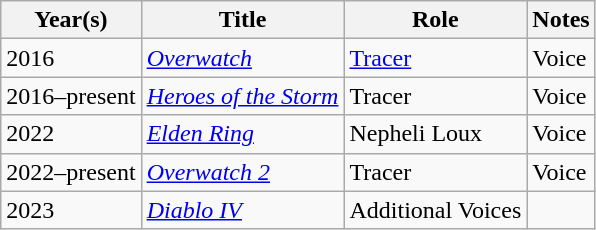<table class="wikitable sortable">
<tr>
<th>Year(s)</th>
<th>Title</th>
<th>Role</th>
<th class="unsortable">Notes</th>
</tr>
<tr>
<td>2016</td>
<td><em><a href='#'>Overwatch</a></em></td>
<td><a href='#'>Tracer</a></td>
<td>Voice</td>
</tr>
<tr>
<td>2016–present</td>
<td><em><a href='#'>Heroes of the Storm</a></em></td>
<td>Tracer</td>
<td>Voice</td>
</tr>
<tr>
<td>2022</td>
<td><em><a href='#'>Elden Ring</a></em></td>
<td>Nepheli Loux</td>
<td>Voice</td>
</tr>
<tr>
<td>2022–present</td>
<td><em><a href='#'>Overwatch 2</a></em></td>
<td>Tracer</td>
<td>Voice</td>
</tr>
<tr>
<td>2023</td>
<td><em><a href='#'>Diablo IV</a></em></td>
<td>Additional Voices</td>
<td></td>
</tr>
</table>
